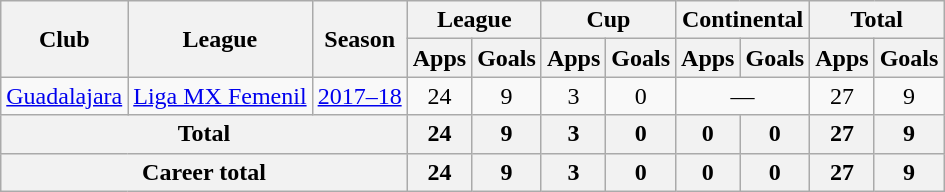<table class="wikitable" style="text-align: center;">
<tr>
<th rowspan="2">Club</th>
<th rowspan="2">League</th>
<th rowspan="2">Season</th>
<th colspan="2">League</th>
<th colspan="2">Cup</th>
<th colspan="2">Continental</th>
<th colspan="2">Total</th>
</tr>
<tr>
<th>Apps</th>
<th>Goals</th>
<th>Apps</th>
<th>Goals</th>
<th>Apps</th>
<th>Goals</th>
<th>Apps</th>
<th>Goals</th>
</tr>
<tr>
<td rowspan="1"><a href='#'>Guadalajara</a></td>
<td rowspan="1"><a href='#'>Liga MX Femenil</a></td>
<td><a href='#'>2017–18</a></td>
<td>24</td>
<td>9</td>
<td>3</td>
<td>0</td>
<td colspan="2">—</td>
<td>27</td>
<td>9</td>
</tr>
<tr>
<th colspan="3">Total</th>
<th>24</th>
<th>9</th>
<th>3</th>
<th>0</th>
<th>0</th>
<th>0</th>
<th>27</th>
<th>9</th>
</tr>
<tr>
<th colspan="3">Career total</th>
<th>24</th>
<th>9</th>
<th>3</th>
<th>0</th>
<th>0</th>
<th>0</th>
<th>27</th>
<th>9</th>
</tr>
</table>
